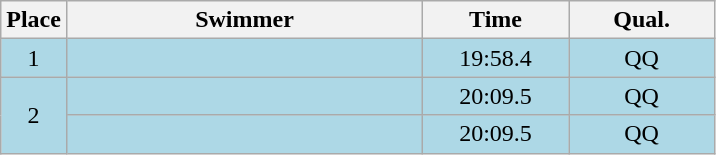<table class=wikitable style="text-align:center">
<tr>
<th>Place</th>
<th width=230>Swimmer</th>
<th width=90>Time</th>
<th width=90>Qual.</th>
</tr>
<tr bgcolor=lightblue>
<td>1</td>
<td align=left></td>
<td>19:58.4</td>
<td>QQ</td>
</tr>
<tr bgcolor=lightblue>
<td rowspan=2>2</td>
<td align=left></td>
<td>20:09.5</td>
<td>QQ</td>
</tr>
<tr bgcolor=lightblue>
<td align=left></td>
<td>20:09.5</td>
<td>QQ</td>
</tr>
</table>
